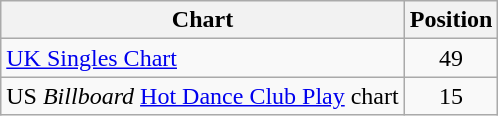<table class="wikitable sortable">
<tr>
<th>Chart</th>
<th>Position</th>
</tr>
<tr>
<td><a href='#'>UK Singles Chart</a></td>
<td align="center">49</td>
</tr>
<tr>
<td>US <em>Billboard</em> <a href='#'>Hot Dance Club Play</a> chart</td>
<td align="center">15</td>
</tr>
</table>
